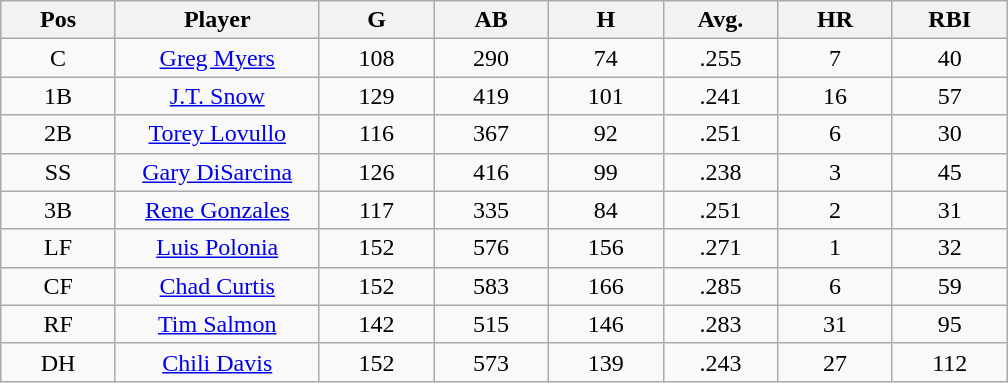<table class="wikitable sortable">
<tr>
<th bgcolor="#DDDDFF" width="9%">Pos</th>
<th bgcolor="#DDDDFF" width="16%">Player</th>
<th bgcolor="#DDDDFF" width="9%">G</th>
<th bgcolor="#DDDDFF" width="9%">AB</th>
<th bgcolor="#DDDDFF" width="9%">H</th>
<th bgcolor="#DDDDFF" width="9%">Avg.</th>
<th bgcolor="#DDDDFF" width="9%">HR</th>
<th bgcolor="#DDDDFF" width="9%">RBI</th>
</tr>
<tr align=center>
<td>C</td>
<td><a href='#'>Greg Myers</a></td>
<td>108</td>
<td>290</td>
<td>74</td>
<td>.255</td>
<td>7</td>
<td>40</td>
</tr>
<tr align=center>
<td>1B</td>
<td><a href='#'>J.T. Snow</a></td>
<td>129</td>
<td>419</td>
<td>101</td>
<td>.241</td>
<td>16</td>
<td>57</td>
</tr>
<tr align=center>
<td>2B</td>
<td><a href='#'>Torey Lovullo</a></td>
<td>116</td>
<td>367</td>
<td>92</td>
<td>.251</td>
<td>6</td>
<td>30</td>
</tr>
<tr align=center>
<td>SS</td>
<td><a href='#'>Gary DiSarcina</a></td>
<td>126</td>
<td>416</td>
<td>99</td>
<td>.238</td>
<td>3</td>
<td>45</td>
</tr>
<tr align=center>
<td>3B</td>
<td><a href='#'>Rene Gonzales</a></td>
<td>117</td>
<td>335</td>
<td>84</td>
<td>.251</td>
<td>2</td>
<td>31</td>
</tr>
<tr align=center>
<td>LF</td>
<td><a href='#'>Luis Polonia</a></td>
<td>152</td>
<td>576</td>
<td>156</td>
<td>.271</td>
<td>1</td>
<td>32</td>
</tr>
<tr align=center>
<td>CF</td>
<td><a href='#'>Chad Curtis</a></td>
<td>152</td>
<td>583</td>
<td>166</td>
<td>.285</td>
<td>6</td>
<td>59</td>
</tr>
<tr align=center>
<td>RF</td>
<td><a href='#'>Tim Salmon</a></td>
<td>142</td>
<td>515</td>
<td>146</td>
<td>.283</td>
<td>31</td>
<td>95</td>
</tr>
<tr align=center>
<td>DH</td>
<td><a href='#'>Chili Davis</a></td>
<td>152</td>
<td>573</td>
<td>139</td>
<td>.243</td>
<td>27</td>
<td>112</td>
</tr>
</table>
